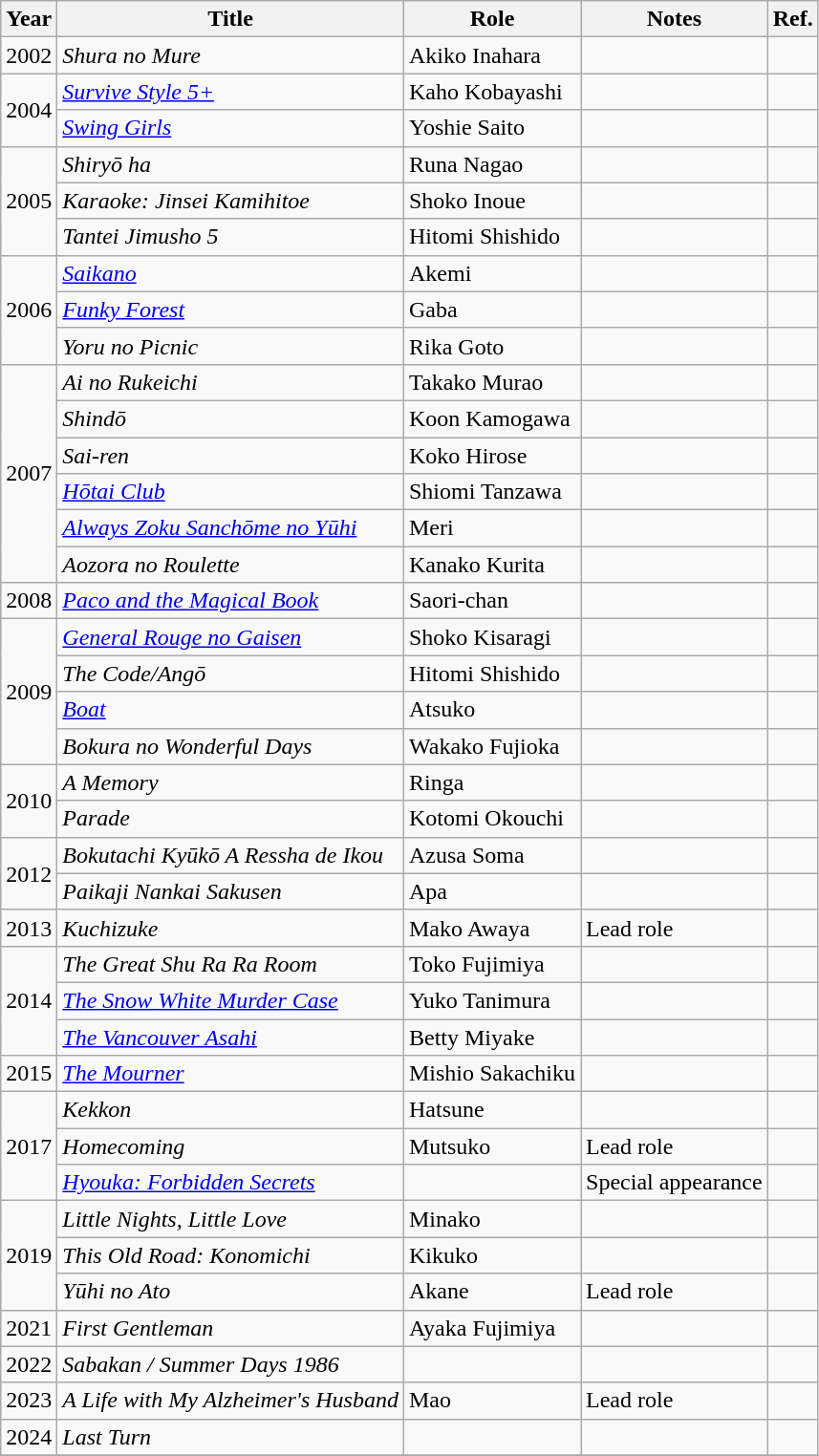<table class="wikitable sortable">
<tr>
<th>Year</th>
<th>Title</th>
<th>Role</th>
<th class="unsortable">Notes</th>
<th class="unsortable">Ref.</th>
</tr>
<tr>
<td>2002</td>
<td><em>Shura no Mure</em></td>
<td>Akiko Inahara</td>
<td></td>
<td></td>
</tr>
<tr>
<td rowspan="2">2004</td>
<td><em><a href='#'>Survive Style 5+</a></em></td>
<td>Kaho Kobayashi</td>
<td></td>
<td></td>
</tr>
<tr>
<td><em><a href='#'>Swing Girls</a></em></td>
<td>Yoshie Saito</td>
<td></td>
<td></td>
</tr>
<tr>
<td rowspan="3">2005</td>
<td><em>Shiryō ha</em></td>
<td>Runa Nagao</td>
<td></td>
<td></td>
</tr>
<tr>
<td><em>Karaoke: Jinsei Kamihitoe</em></td>
<td>Shoko Inoue</td>
<td></td>
<td></td>
</tr>
<tr>
<td><em>Tantei Jimusho 5</em></td>
<td>Hitomi Shishido</td>
<td></td>
<td></td>
</tr>
<tr>
<td rowspan="3">2006</td>
<td><em><a href='#'>Saikano</a></em></td>
<td>Akemi</td>
<td></td>
<td></td>
</tr>
<tr>
<td><em><a href='#'>Funky Forest</a></em></td>
<td>Gaba</td>
<td></td>
<td></td>
</tr>
<tr>
<td><em>Yoru no Picnic</em></td>
<td>Rika Goto</td>
<td></td>
<td></td>
</tr>
<tr>
<td rowspan="6">2007</td>
<td><em>Ai no Rukeichi</em></td>
<td>Takako Murao</td>
<td></td>
<td></td>
</tr>
<tr>
<td><em>Shindō</em></td>
<td>Koon Kamogawa</td>
<td></td>
<td></td>
</tr>
<tr>
<td><em>Sai-ren</em></td>
<td>Koko Hirose</td>
<td></td>
<td></td>
</tr>
<tr>
<td><em><a href='#'>Hōtai Club</a></em></td>
<td>Shiomi Tanzawa</td>
<td></td>
<td></td>
</tr>
<tr>
<td><em><a href='#'>Always Zoku Sanchōme no Yūhi</a></em></td>
<td>Meri</td>
<td></td>
<td></td>
</tr>
<tr>
<td><em>Aozora no Roulette</em></td>
<td>Kanako Kurita</td>
<td></td>
<td></td>
</tr>
<tr>
<td>2008</td>
<td><em><a href='#'>Paco and the Magical Book</a></em></td>
<td>Saori-chan</td>
<td></td>
<td></td>
</tr>
<tr>
<td rowspan="4">2009</td>
<td><em><a href='#'>General Rouge no Gaisen</a></em></td>
<td>Shoko Kisaragi</td>
<td></td>
<td></td>
</tr>
<tr>
<td><em>The Code/Angō</em></td>
<td>Hitomi Shishido</td>
<td></td>
<td></td>
</tr>
<tr>
<td><em><a href='#'>Boat</a></em></td>
<td>Atsuko</td>
<td></td>
<td></td>
</tr>
<tr>
<td><em>Bokura no Wonderful Days</em></td>
<td>Wakako Fujioka</td>
<td></td>
<td></td>
</tr>
<tr>
<td rowspan="2">2010</td>
<td><em>A Memory</em></td>
<td>Ringa</td>
<td></td>
<td></td>
</tr>
<tr>
<td><em>Parade</em></td>
<td>Kotomi Okouchi</td>
<td></td>
<td></td>
</tr>
<tr>
<td rowspan="2">2012</td>
<td><em>Bokutachi Kyūkō A Ressha de Ikou</em></td>
<td>Azusa Soma</td>
<td></td>
<td></td>
</tr>
<tr>
<td><em>Paikaji Nankai Sakusen</em></td>
<td>Apa</td>
<td></td>
<td></td>
</tr>
<tr>
<td>2013</td>
<td><em>Kuchizuke</em></td>
<td>Mako Awaya</td>
<td>Lead role</td>
<td></td>
</tr>
<tr>
<td rowspan="3">2014</td>
<td><em>The Great Shu Ra Ra Room</em></td>
<td>Toko Fujimiya</td>
<td></td>
<td></td>
</tr>
<tr>
<td><em><a href='#'>The Snow White Murder Case</a></em></td>
<td>Yuko Tanimura</td>
<td></td>
<td></td>
</tr>
<tr>
<td><em><a href='#'>The Vancouver Asahi</a></em></td>
<td>Betty Miyake</td>
<td></td>
<td></td>
</tr>
<tr>
<td>2015</td>
<td><em><a href='#'>The Mourner</a></em></td>
<td>Mishio Sakachiku</td>
<td></td>
<td></td>
</tr>
<tr>
<td rowspan="3">2017</td>
<td><em>Kekkon</em></td>
<td>Hatsune</td>
<td></td>
<td></td>
</tr>
<tr>
<td><em>Homecoming</em></td>
<td>Mutsuko</td>
<td>Lead role</td>
<td></td>
</tr>
<tr>
<td><em><a href='#'>Hyouka: Forbidden Secrets</a></em></td>
<td></td>
<td>Special appearance</td>
<td></td>
</tr>
<tr>
<td rowspan="3">2019</td>
<td><em>Little Nights, Little Love</em></td>
<td>Minako</td>
<td></td>
<td></td>
</tr>
<tr>
<td><em>This Old Road: Konomichi</em></td>
<td>Kikuko</td>
<td></td>
<td></td>
</tr>
<tr>
<td><em>Yūhi no Ato</em></td>
<td>Akane</td>
<td>Lead role</td>
<td></td>
</tr>
<tr>
<td>2021</td>
<td><em>First Gentleman</em></td>
<td>Ayaka Fujimiya</td>
<td></td>
<td></td>
</tr>
<tr>
<td>2022</td>
<td><em>Sabakan / Summer Days 1986</em></td>
<td></td>
<td></td>
<td></td>
</tr>
<tr>
<td>2023</td>
<td><em>A Life with My Alzheimer's Husband</em></td>
<td>Mao</td>
<td>Lead role</td>
<td></td>
</tr>
<tr>
<td>2024</td>
<td><em>Last Turn</em></td>
<td></td>
<td></td>
<td></td>
</tr>
<tr>
</tr>
</table>
